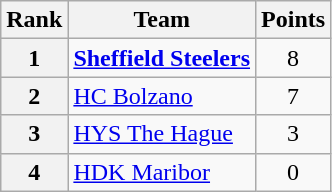<table class="wikitable" style="text-align: center;">
<tr>
<th>Rank</th>
<th>Team</th>
<th>Points</th>
</tr>
<tr>
<th>1</th>
<td style="text-align: left;"> <strong><a href='#'>Sheffield Steelers</a></strong></td>
<td>8</td>
</tr>
<tr>
<th>2</th>
<td style="text-align: left;"> <a href='#'>HC Bolzano</a></td>
<td>7</td>
</tr>
<tr>
<th>3</th>
<td style="text-align: left;"> <a href='#'>HYS The Hague</a></td>
<td>3</td>
</tr>
<tr>
<th>4</th>
<td style="text-align: left;"> <a href='#'>HDK Maribor</a></td>
<td>0</td>
</tr>
</table>
